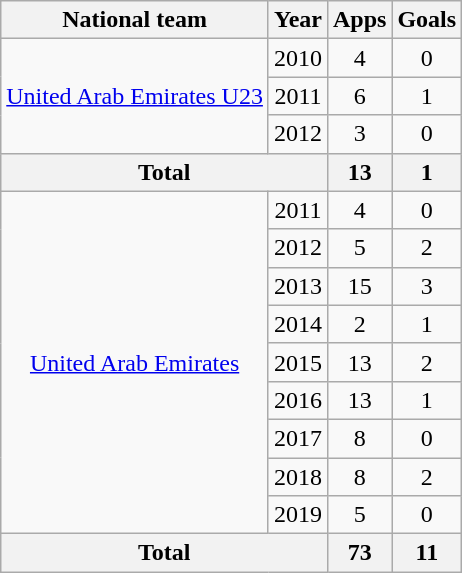<table class="wikitable" style="text-align:center">
<tr>
<th>National team</th>
<th>Year</th>
<th>Apps</th>
<th>Goals</th>
</tr>
<tr>
<td rowspan="3"><a href='#'>United Arab Emirates U23</a></td>
<td>2010</td>
<td>4</td>
<td>0</td>
</tr>
<tr>
<td>2011</td>
<td>6</td>
<td>1</td>
</tr>
<tr>
<td>2012</td>
<td>3</td>
<td>0</td>
</tr>
<tr>
<th colspan="2">Total</th>
<th>13</th>
<th>1</th>
</tr>
<tr>
<td rowspan="9"><a href='#'>United Arab Emirates</a></td>
<td>2011</td>
<td>4</td>
<td>0</td>
</tr>
<tr>
<td>2012</td>
<td>5</td>
<td>2</td>
</tr>
<tr>
<td>2013</td>
<td>15</td>
<td>3</td>
</tr>
<tr>
<td>2014</td>
<td>2</td>
<td>1</td>
</tr>
<tr>
<td>2015</td>
<td>13</td>
<td>2</td>
</tr>
<tr>
<td>2016</td>
<td>13</td>
<td>1</td>
</tr>
<tr>
<td>2017</td>
<td>8</td>
<td>0</td>
</tr>
<tr>
<td>2018</td>
<td>8</td>
<td>2</td>
</tr>
<tr>
<td>2019</td>
<td>5</td>
<td>0</td>
</tr>
<tr>
<th colspan="2">Total</th>
<th>73</th>
<th>11</th>
</tr>
</table>
